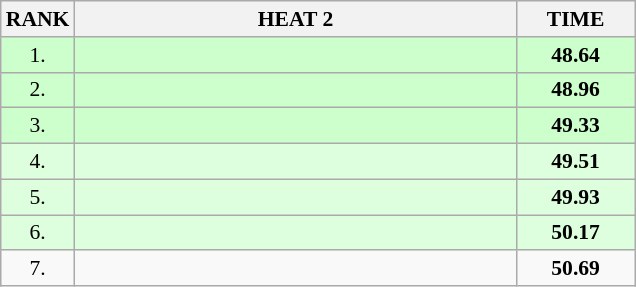<table class="wikitable" style="border-collapse: collapse; font-size: 90%;">
<tr>
<th>RANK</th>
<th style="width: 20em">HEAT 2</th>
<th style="width: 5em">TIME</th>
</tr>
<tr style="background:#ccffcc;">
<td align="center">1.</td>
<td></td>
<td align="center"><strong>48.64</strong></td>
</tr>
<tr style="background:#ccffcc;">
<td align="center">2.</td>
<td></td>
<td align="center"><strong>48.96</strong></td>
</tr>
<tr style="background:#ccffcc;">
<td align="center">3.</td>
<td></td>
<td align="center"><strong>49.33</strong></td>
</tr>
<tr style="background:#ddffdd;">
<td align="center">4.</td>
<td></td>
<td align="center"><strong>49.51</strong></td>
</tr>
<tr style="background:#ddffdd;">
<td align="center">5.</td>
<td></td>
<td align="center"><strong>49.93</strong></td>
</tr>
<tr style="background:#ddffdd;">
<td align="center">6.</td>
<td></td>
<td align="center"><strong>50.17</strong></td>
</tr>
<tr>
<td align="center">7.</td>
<td></td>
<td align="center"><strong>50.69</strong></td>
</tr>
</table>
